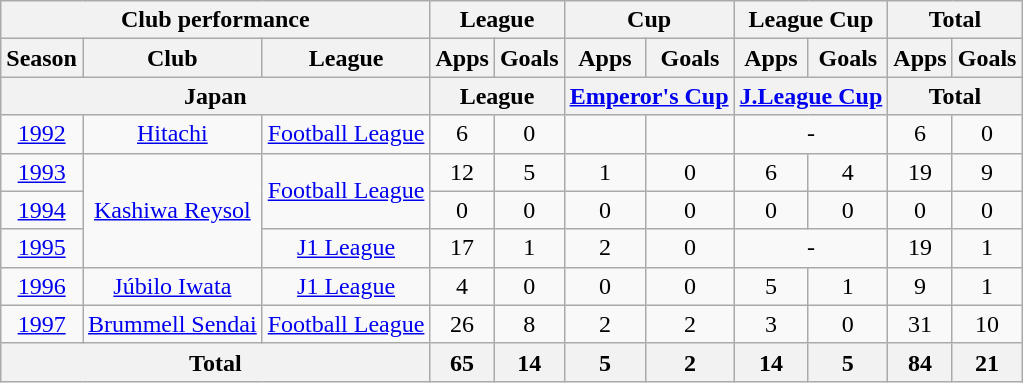<table class="wikitable" style="text-align:center;">
<tr>
<th colspan=3>Club performance</th>
<th colspan=2>League</th>
<th colspan=2>Cup</th>
<th colspan=2>League Cup</th>
<th colspan=2>Total</th>
</tr>
<tr>
<th>Season</th>
<th>Club</th>
<th>League</th>
<th>Apps</th>
<th>Goals</th>
<th>Apps</th>
<th>Goals</th>
<th>Apps</th>
<th>Goals</th>
<th>Apps</th>
<th>Goals</th>
</tr>
<tr>
<th colspan=3>Japan</th>
<th colspan=2>League</th>
<th colspan=2><a href='#'>Emperor's Cup</a></th>
<th colspan=2><a href='#'>J.League Cup</a></th>
<th colspan=2>Total</th>
</tr>
<tr>
<td><a href='#'>1992</a></td>
<td><a href='#'>Hitachi</a></td>
<td><a href='#'>Football League</a></td>
<td>6</td>
<td>0</td>
<td></td>
<td></td>
<td colspan="2">-</td>
<td>6</td>
<td>0</td>
</tr>
<tr>
<td><a href='#'>1993</a></td>
<td rowspan="3"><a href='#'>Kashiwa Reysol</a></td>
<td rowspan="2"><a href='#'>Football League</a></td>
<td>12</td>
<td>5</td>
<td>1</td>
<td>0</td>
<td>6</td>
<td>4</td>
<td>19</td>
<td>9</td>
</tr>
<tr>
<td><a href='#'>1994</a></td>
<td>0</td>
<td>0</td>
<td>0</td>
<td>0</td>
<td>0</td>
<td>0</td>
<td>0</td>
<td>0</td>
</tr>
<tr>
<td><a href='#'>1995</a></td>
<td><a href='#'>J1 League</a></td>
<td>17</td>
<td>1</td>
<td>2</td>
<td>0</td>
<td colspan="2">-</td>
<td>19</td>
<td>1</td>
</tr>
<tr>
<td><a href='#'>1996</a></td>
<td><a href='#'>Júbilo Iwata</a></td>
<td><a href='#'>J1 League</a></td>
<td>4</td>
<td>0</td>
<td>0</td>
<td>0</td>
<td>5</td>
<td>1</td>
<td>9</td>
<td>1</td>
</tr>
<tr>
<td><a href='#'>1997</a></td>
<td><a href='#'>Brummell Sendai</a></td>
<td><a href='#'>Football League</a></td>
<td>26</td>
<td>8</td>
<td>2</td>
<td>2</td>
<td>3</td>
<td>0</td>
<td>31</td>
<td>10</td>
</tr>
<tr>
<th colspan=3>Total</th>
<th>65</th>
<th>14</th>
<th>5</th>
<th>2</th>
<th>14</th>
<th>5</th>
<th>84</th>
<th>21</th>
</tr>
</table>
